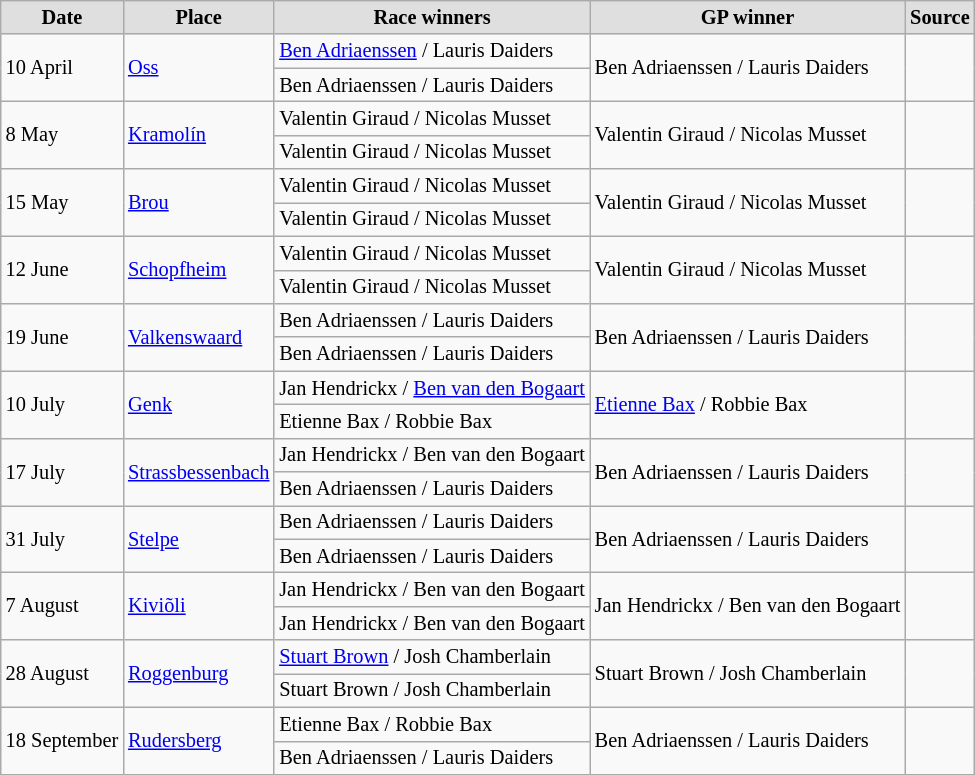<table class="wikitable" style="font-size: 85%;">
<tr align="center" style="background:#dfdfdf;">
<td><strong>Date</strong></td>
<td><strong>Place</strong></td>
<td><strong>Race winners</strong></td>
<td><strong>GP winner</strong></td>
<td><strong>Source</strong></td>
</tr>
<tr>
<td rowspan=2>10 April</td>
<td rowspan=2> <a href='#'>Oss</a></td>
<td> <a href='#'>Ben Adriaenssen</a> /  Lauris Daiders</td>
<td rowspan=2> Ben Adriaenssen /  Lauris Daiders</td>
<td rowspan=2></td>
</tr>
<tr>
<td> Ben Adriaenssen /  Lauris Daiders</td>
</tr>
<tr>
<td rowspan=2>8 May</td>
<td rowspan=2> <a href='#'>Kramolín</a></td>
<td> Valentin Giraud / Nicolas Musset</td>
<td rowspan=2> Valentin Giraud / Nicolas Musset</td>
<td rowspan=2></td>
</tr>
<tr>
<td> Valentin Giraud / Nicolas Musset</td>
</tr>
<tr>
<td rowspan=2>15 May</td>
<td rowspan=2> <a href='#'>Brou</a></td>
<td> Valentin Giraud / Nicolas Musset</td>
<td rowspan=2> Valentin Giraud / Nicolas Musset</td>
<td rowspan=2></td>
</tr>
<tr>
<td> Valentin Giraud / Nicolas Musset</td>
</tr>
<tr>
<td rowspan=2>12 June</td>
<td rowspan=2> <a href='#'>Schopfheim</a></td>
<td> Valentin Giraud / Nicolas Musset</td>
<td rowspan=2> Valentin Giraud / Nicolas Musset</td>
<td rowspan=2></td>
</tr>
<tr>
<td> Valentin Giraud / Nicolas Musset</td>
</tr>
<tr>
<td rowspan=2>19 June</td>
<td rowspan=2> <a href='#'>Valkenswaard</a></td>
<td> Ben Adriaenssen /  Lauris Daiders</td>
<td rowspan=2> Ben Adriaenssen /  Lauris Daiders</td>
<td rowspan=2></td>
</tr>
<tr>
<td> Ben Adriaenssen /  Lauris Daiders</td>
</tr>
<tr>
<td rowspan=2>10 July</td>
<td rowspan=2> <a href='#'>Genk</a></td>
<td> Jan Hendrickx /  <a href='#'>Ben van den Bogaart</a></td>
<td rowspan=2> <a href='#'>Etienne Bax</a> / Robbie Bax</td>
<td rowspan=2></td>
</tr>
<tr>
<td> Etienne Bax / Robbie Bax</td>
</tr>
<tr>
<td rowspan=2>17 July</td>
<td rowspan=2> <a href='#'>Strassbessenbach</a></td>
<td> Jan Hendrickx /  Ben van den Bogaart</td>
<td rowspan=2> Ben Adriaenssen /  Lauris Daiders</td>
<td rowspan=2></td>
</tr>
<tr>
<td> Ben Adriaenssen /  Lauris Daiders</td>
</tr>
<tr>
<td rowspan=2>31 July</td>
<td rowspan=2> <a href='#'>Stelpe</a></td>
<td> Ben Adriaenssen /  Lauris Daiders</td>
<td rowspan=2> Ben Adriaenssen /  Lauris Daiders</td>
<td rowspan=2></td>
</tr>
<tr>
<td> Ben Adriaenssen /  Lauris Daiders</td>
</tr>
<tr>
<td rowspan=2>7 August</td>
<td rowspan=2> <a href='#'>Kiviõli</a></td>
<td> Jan Hendrickx /  Ben van den Bogaart</td>
<td rowspan=2> Jan Hendrickx /  Ben van den Bogaart</td>
<td rowspan=2></td>
</tr>
<tr>
<td> Jan Hendrickx /  Ben van den Bogaart</td>
</tr>
<tr>
<td rowspan=2>28 August</td>
<td rowspan=2> <a href='#'>Roggenburg</a></td>
<td> <a href='#'>Stuart Brown</a> / Josh Chamberlain</td>
<td rowspan=2> Stuart Brown / Josh Chamberlain</td>
<td rowspan=2></td>
</tr>
<tr>
<td> Stuart Brown / Josh Chamberlain</td>
</tr>
<tr>
<td rowspan=2>18 September</td>
<td rowspan=2> <a href='#'>Rudersberg</a></td>
<td> Etienne Bax / Robbie Bax</td>
<td rowspan=2> Ben Adriaenssen /  Lauris Daiders</td>
<td rowspan=2></td>
</tr>
<tr>
<td> Ben Adriaenssen /  Lauris Daiders</td>
</tr>
</table>
